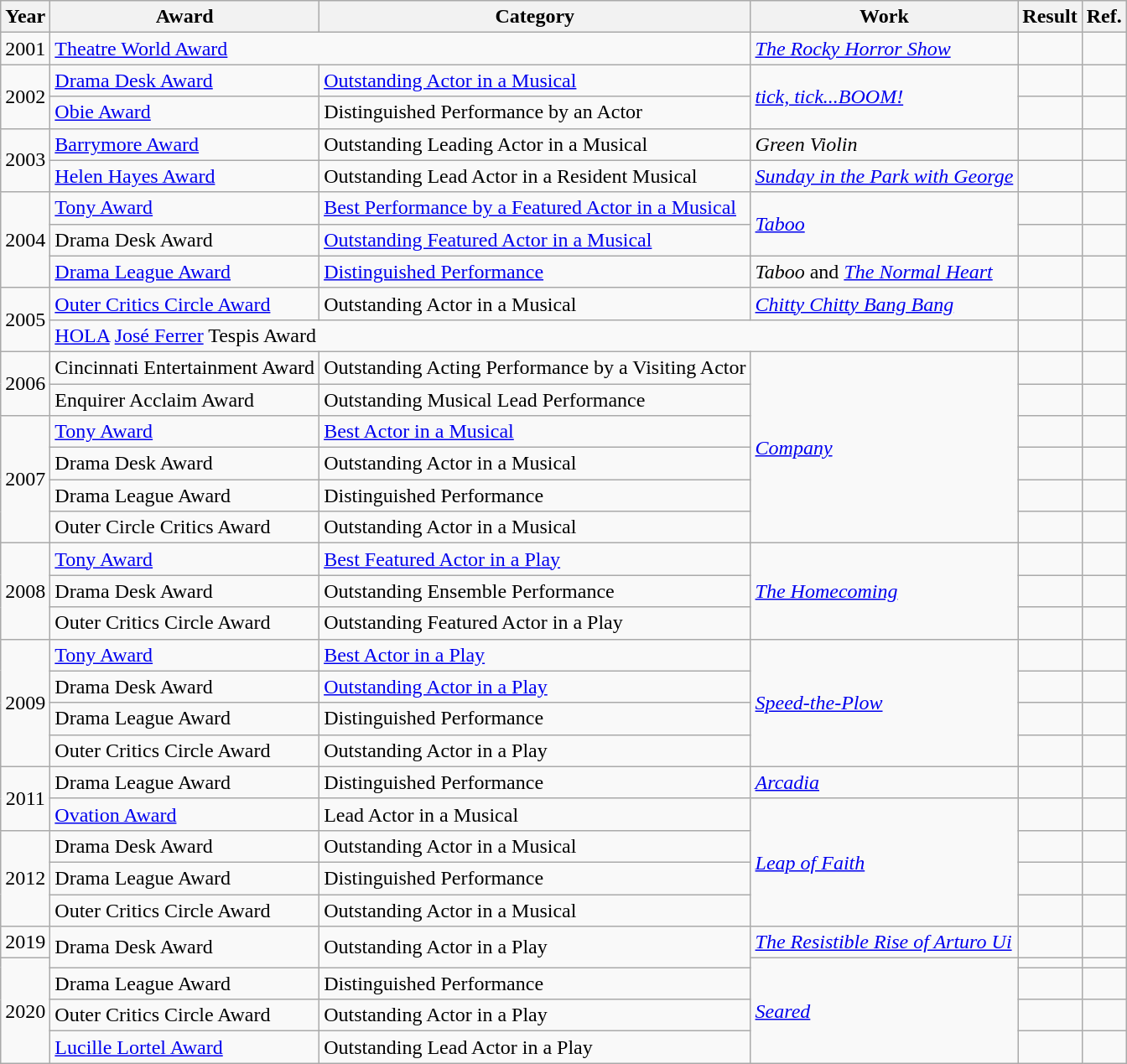<table class="wikitable sortable">
<tr>
<th>Year</th>
<th>Award</th>
<th>Category</th>
<th>Work</th>
<th>Result</th>
<th>Ref.</th>
</tr>
<tr>
<td style="text-align:center;">2001</td>
<td colspan="2"><a href='#'>Theatre World Award</a></td>
<td><em><a href='#'>The Rocky Horror Show</a></em></td>
<td></td>
<td style="text-align:center;"></td>
</tr>
<tr>
<td rowspan="2" style="text-align:center;">2002</td>
<td><a href='#'>Drama Desk Award</a></td>
<td><a href='#'>Outstanding Actor in a Musical</a></td>
<td rowspan="2"><em><a href='#'>tick, tick...BOOM!</a></em></td>
<td></td>
<td style="text-align:center;"></td>
</tr>
<tr>
<td><a href='#'>Obie Award</a></td>
<td>Distinguished Performance by an Actor</td>
<td></td>
<td style="text-align:center;"></td>
</tr>
<tr>
<td rowspan="2" style="text-align:center;">2003</td>
<td><a href='#'>Barrymore Award</a></td>
<td>Outstanding Leading Actor in a Musical</td>
<td><em>Green Violin</em></td>
<td></td>
<td style="text-align:center;"></td>
</tr>
<tr>
<td><a href='#'>Helen Hayes Award</a></td>
<td>Outstanding Lead Actor in a Resident Musical</td>
<td><em><a href='#'>Sunday in the Park with George</a></em></td>
<td></td>
<td style="text-align:center;"></td>
</tr>
<tr>
<td rowspan="3" style="text-align:center;">2004</td>
<td><a href='#'>Tony Award</a></td>
<td><a href='#'>Best Performance by a Featured Actor in a Musical</a></td>
<td rowspan="2"><em><a href='#'>Taboo</a></em></td>
<td></td>
<td style="text-align:center;"></td>
</tr>
<tr>
<td>Drama Desk Award</td>
<td><a href='#'>Outstanding Featured Actor in a Musical</a></td>
<td></td>
<td style="text-align:center;"></td>
</tr>
<tr>
<td><a href='#'>Drama League Award</a></td>
<td><a href='#'>Distinguished Performance</a></td>
<td><em>Taboo</em> and <em><a href='#'>The Normal Heart</a></em></td>
<td></td>
<td style="text-align:center;"></td>
</tr>
<tr>
<td rowspan="2" style="text-align:center;">2005</td>
<td><a href='#'>Outer Critics Circle Award</a></td>
<td>Outstanding Actor in a Musical</td>
<td><em><a href='#'>Chitty Chitty Bang Bang</a></em></td>
<td></td>
<td style="text-align:center;"></td>
</tr>
<tr>
<td colspan="3"><a href='#'>HOLA</a> <a href='#'>José Ferrer</a> Tespis Award</td>
<td></td>
<td style="text-align:center;"></td>
</tr>
<tr>
<td rowspan="2" style="text-align:center;">2006</td>
<td>Cincinnati Entertainment Award</td>
<td>Outstanding Acting Performance by a Visiting Actor</td>
<td rowspan="6"><em><a href='#'>Company</a></em></td>
<td></td>
<td style="text-align:center;"></td>
</tr>
<tr>
<td>Enquirer Acclaim Award</td>
<td>Outstanding Musical Lead Performance</td>
<td></td>
<td style="text-align:center;"></td>
</tr>
<tr>
<td rowspan="4" style="text-align:center;">2007</td>
<td><a href='#'>Tony Award</a></td>
<td><a href='#'>Best Actor in a Musical</a></td>
<td></td>
<td style="text-align:center;"></td>
</tr>
<tr>
<td>Drama Desk Award</td>
<td>Outstanding Actor in a Musical</td>
<td></td>
<td style="text-align:center;"></td>
</tr>
<tr>
<td>Drama League Award</td>
<td>Distinguished Performance</td>
<td></td>
<td style="text-align:center;"></td>
</tr>
<tr>
<td>Outer Circle Critics Award</td>
<td>Outstanding Actor in a Musical</td>
<td></td>
<td style="text-align:center;"></td>
</tr>
<tr>
<td rowspan="3" style="text-align:center;">2008</td>
<td><a href='#'>Tony Award</a></td>
<td><a href='#'>Best Featured Actor in a Play</a></td>
<td rowspan="3"><em><a href='#'>The Homecoming</a></em></td>
<td></td>
<td style="text-align:center;"></td>
</tr>
<tr>
<td>Drama Desk Award</td>
<td>Outstanding Ensemble Performance</td>
<td></td>
<td style="text-align:center;"></td>
</tr>
<tr>
<td>Outer Critics Circle Award</td>
<td>Outstanding Featured Actor in a Play</td>
<td></td>
<td style="text-align:center;"></td>
</tr>
<tr>
<td rowspan="4" style="text-align:center;">2009</td>
<td><a href='#'>Tony Award</a></td>
<td><a href='#'>Best Actor in a Play</a></td>
<td rowspan="4"><em><a href='#'>Speed-the-Plow</a></em></td>
<td></td>
<td style="text-align:center;"></td>
</tr>
<tr>
<td>Drama Desk Award</td>
<td><a href='#'>Outstanding Actor in a Play</a></td>
<td></td>
<td style="text-align:center;"></td>
</tr>
<tr>
<td>Drama League Award</td>
<td>Distinguished Performance</td>
<td></td>
<td style="text-align:center;"></td>
</tr>
<tr>
<td>Outer Critics Circle Award</td>
<td>Outstanding Actor in a Play</td>
<td></td>
<td style="text-align:center;"></td>
</tr>
<tr>
<td rowspan="2" style="text-align:center;">2011</td>
<td>Drama League Award</td>
<td>Distinguished Performance</td>
<td><em><a href='#'>Arcadia</a></em></td>
<td></td>
<td style="text-align:center;"></td>
</tr>
<tr>
<td><a href='#'>Ovation Award</a></td>
<td>Lead Actor in a Musical</td>
<td rowspan="4"><em><a href='#'>Leap of Faith</a></em></td>
<td></td>
<td style="text-align:center;"></td>
</tr>
<tr>
<td rowspan="3" style="text-align:center;">2012</td>
<td>Drama Desk Award</td>
<td>Outstanding Actor in a Musical</td>
<td></td>
<td style="text-align:center;"></td>
</tr>
<tr>
<td>Drama League Award</td>
<td>Distinguished Performance</td>
<td></td>
<td style="text-align:center;"></td>
</tr>
<tr>
<td>Outer Critics Circle Award</td>
<td>Outstanding Actor in a Musical</td>
<td></td>
<td style="text-align:center;"></td>
</tr>
<tr>
<td style="text-align:center;">2019</td>
<td rowspan="2">Drama Desk Award</td>
<td rowspan="2">Outstanding Actor in a Play</td>
<td><em><a href='#'>The Resistible Rise of Arturo Ui</a></em></td>
<td></td>
<td style="text-align:center;"></td>
</tr>
<tr>
<td rowspan="4" style="text-align:center;">2020</td>
<td rowspan="4"><em><a href='#'>Seared</a></em></td>
<td></td>
<td style="text-align:center;"></td>
</tr>
<tr>
<td>Drama League Award</td>
<td>Distinguished Performance</td>
<td></td>
<td style="text-align:center;"></td>
</tr>
<tr>
<td>Outer Critics Circle Award</td>
<td>Outstanding Actor in a Play</td>
<td></td>
<td style="text-align:center;"></td>
</tr>
<tr>
<td><a href='#'>Lucille Lortel Award</a></td>
<td>Outstanding Lead Actor in a Play</td>
<td></td>
<td style="text-align:center;"></td>
</tr>
</table>
